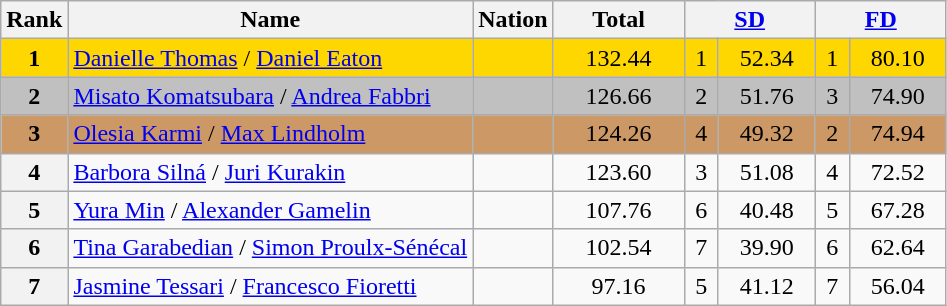<table class="wikitable sortable">
<tr>
<th>Rank</th>
<th>Name</th>
<th>Nation</th>
<th width="80px">Total</th>
<th colspan="2" width="80px"><a href='#'>SD</a></th>
<th colspan="2" width="80px"><a href='#'>FD</a></th>
</tr>
<tr bgcolor="gold">
<td align="center"><strong>1</strong></td>
<td><a href='#'>Danielle Thomas</a> / <a href='#'>Daniel Eaton</a></td>
<td></td>
<td align="center">132.44</td>
<td align="center">1</td>
<td align="center">52.34</td>
<td align="center">1</td>
<td align="center">80.10</td>
</tr>
<tr bgcolor="silver">
<td align="center"><strong>2</strong></td>
<td><a href='#'>Misato Komatsubara</a> / <a href='#'>Andrea Fabbri</a></td>
<td></td>
<td align="center">126.66</td>
<td align="center">2</td>
<td align="center">51.76</td>
<td align="center">3</td>
<td align="center">74.90</td>
</tr>
<tr bgcolor="cc9966">
<td align="center"><strong>3</strong></td>
<td><a href='#'>Olesia Karmi</a> / <a href='#'>Max Lindholm</a></td>
<td></td>
<td align="center">124.26</td>
<td align="center">4</td>
<td align="center">49.32</td>
<td align="center">2</td>
<td align="center">74.94</td>
</tr>
<tr>
<th>4</th>
<td><a href='#'>Barbora Silná</a> / <a href='#'>Juri Kurakin</a></td>
<td></td>
<td align="center">123.60</td>
<td align="center">3</td>
<td align="center">51.08</td>
<td align="center">4</td>
<td align="center">72.52</td>
</tr>
<tr>
<th>5</th>
<td><a href='#'>Yura Min</a> / <a href='#'>Alexander Gamelin</a></td>
<td></td>
<td align="center">107.76</td>
<td align="center">6</td>
<td align="center">40.48</td>
<td align="center">5</td>
<td align="center">67.28</td>
</tr>
<tr>
<th>6</th>
<td><a href='#'>Tina Garabedian</a> / <a href='#'>Simon Proulx-Sénécal</a></td>
<td></td>
<td align="center">102.54</td>
<td align="center">7</td>
<td align="center">39.90</td>
<td align="center">6</td>
<td align="center">62.64</td>
</tr>
<tr>
<th>7</th>
<td><a href='#'>Jasmine Tessari</a> / <a href='#'>Francesco Fioretti</a></td>
<td></td>
<td align="center">97.16</td>
<td align="center">5</td>
<td align="center">41.12</td>
<td align="center">7</td>
<td align="center">56.04</td>
</tr>
</table>
